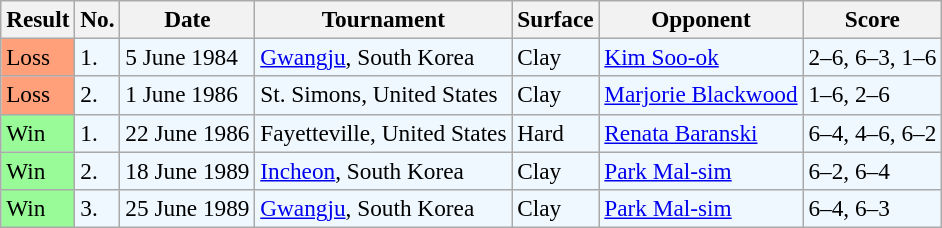<table class="sortable wikitable" style=font-size:97%>
<tr>
<th>Result</th>
<th>No.</th>
<th>Date</th>
<th>Tournament</th>
<th>Surface</th>
<th>Opponent</th>
<th>Score</th>
</tr>
<tr style="background:#f0f8ff;">
<td style="background:#ffa07a;">Loss</td>
<td>1.</td>
<td>5 June 1984</td>
<td><a href='#'>Gwangju</a>, South Korea</td>
<td>Clay</td>
<td> <a href='#'>Kim Soo-ok</a></td>
<td>2–6, 6–3, 1–6</td>
</tr>
<tr style="background:#f0f8ff;">
<td style="background:#ffa07a;">Loss</td>
<td>2.</td>
<td>1 June 1986</td>
<td>St. Simons, United States</td>
<td>Clay</td>
<td> <a href='#'>Marjorie Blackwood</a></td>
<td>1–6, 2–6</td>
</tr>
<tr style="background:#f0f8ff;">
<td style="background:#98fb98;">Win</td>
<td>1.</td>
<td>22 June 1986</td>
<td>Fayetteville, United States</td>
<td>Hard</td>
<td> <a href='#'>Renata Baranski</a></td>
<td>6–4, 4–6, 6–2</td>
</tr>
<tr style="background:#f0f8ff;">
<td style="background:#98fb98;">Win</td>
<td>2.</td>
<td>18 June 1989</td>
<td><a href='#'>Incheon</a>, South Korea</td>
<td>Clay</td>
<td> <a href='#'>Park Mal-sim</a></td>
<td>6–2, 6–4</td>
</tr>
<tr style="background:#f0f8ff;">
<td style="background:#98fb98;">Win</td>
<td>3.</td>
<td>25 June 1989</td>
<td><a href='#'>Gwangju</a>, South Korea</td>
<td>Clay</td>
<td> <a href='#'>Park Mal-sim</a></td>
<td>6–4, 6–3</td>
</tr>
</table>
